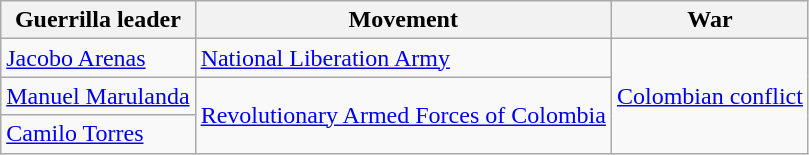<table class="wikitable">
<tr>
<th>Guerrilla leader</th>
<th>Movement</th>
<th>War</th>
</tr>
<tr>
<td><a href='#'>Jacobo Arenas</a></td>
<td><a href='#'>National Liberation Army</a></td>
<td rowspan="3"><a href='#'>Colombian conflict</a></td>
</tr>
<tr>
<td><a href='#'>Manuel Marulanda</a></td>
<td rowspan="2"><a href='#'>Revolutionary Armed Forces of Colombia</a></td>
</tr>
<tr>
<td><a href='#'>Camilo Torres</a></td>
</tr>
</table>
